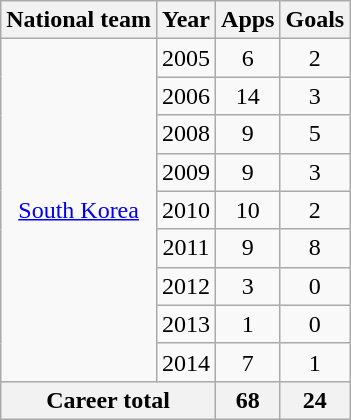<table class="wikitable" style="text-align:center">
<tr>
<th>National team</th>
<th>Year</th>
<th>Apps</th>
<th>Goals</th>
</tr>
<tr>
<td rowspan="9"><a href='#'>South Korea</a></td>
<td>2005</td>
<td>6</td>
<td>2</td>
</tr>
<tr>
<td>2006</td>
<td>14</td>
<td>3</td>
</tr>
<tr>
<td>2008</td>
<td>9</td>
<td>5</td>
</tr>
<tr>
<td>2009</td>
<td>9</td>
<td>3</td>
</tr>
<tr>
<td>2010</td>
<td>10</td>
<td>2</td>
</tr>
<tr>
<td>2011</td>
<td>9</td>
<td>8</td>
</tr>
<tr>
<td>2012</td>
<td>3</td>
<td>0</td>
</tr>
<tr>
<td>2013</td>
<td>1</td>
<td>0</td>
</tr>
<tr>
<td>2014</td>
<td>7</td>
<td>1</td>
</tr>
<tr>
<th colspan="2">Career total</th>
<th>68</th>
<th>24</th>
</tr>
</table>
